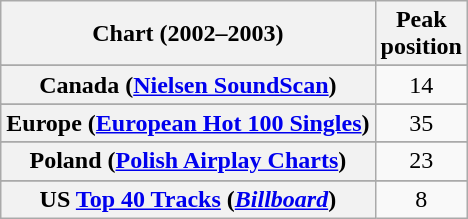<table class="wikitable sortable plainrowheaders" style="text-align:center">
<tr>
<th scope="col">Chart (2002–2003)</th>
<th scope="col">Peak<br>position</th>
</tr>
<tr>
</tr>
<tr>
</tr>
<tr>
</tr>
<tr>
<th scope="row">Canada (<a href='#'>Nielsen SoundScan</a>)</th>
<td>14</td>
</tr>
<tr>
</tr>
<tr>
<th scope="row">Europe (<a href='#'>European Hot 100 Singles</a>)</th>
<td>35</td>
</tr>
<tr>
</tr>
<tr>
</tr>
<tr>
</tr>
<tr>
<th scope="row">Poland (<a href='#'>Polish Airplay Charts</a>)</th>
<td align="center">23</td>
</tr>
<tr>
</tr>
<tr>
</tr>
<tr>
</tr>
<tr>
</tr>
<tr>
</tr>
<tr>
</tr>
<tr>
</tr>
<tr>
</tr>
<tr>
<th scope="row">US <a href='#'>Top 40 Tracks</a> (<em><a href='#'>Billboard</a></em>)</th>
<td>8</td>
</tr>
</table>
